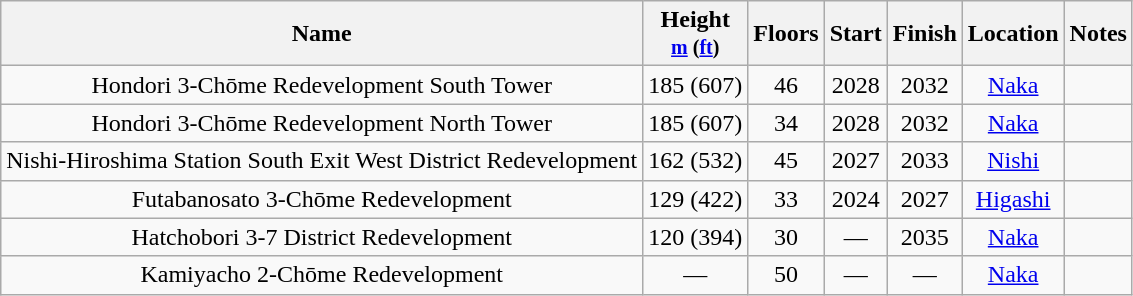<table class="wikitable sortable" style="text-align:center">
<tr>
<th scope="col">Name</th>
<th scope="col">Height<br><small><a href='#'>m</a> (<a href='#'>ft</a>)</small></th>
<th scope="col">Floors</th>
<th scope="col">Start</th>
<th scope="col">Finish</th>
<th scope="col">Location</th>
<th scope="col" class="unsortable">Notes</th>
</tr>
<tr>
<td>Hondori 3-Chōme Redevelopment South Tower</td>
<td>185 (607)</td>
<td>46</td>
<td>2028</td>
<td>2032</td>
<td><a href='#'>Naka</a></td>
<td></td>
</tr>
<tr>
<td>Hondori 3-Chōme Redevelopment North Tower</td>
<td>185 (607)</td>
<td>34</td>
<td>2028</td>
<td>2032</td>
<td><a href='#'>Naka</a></td>
<td></td>
</tr>
<tr>
<td>Nishi-Hiroshima Station South Exit West District Redevelopment</td>
<td>162 (532)</td>
<td>45</td>
<td>2027</td>
<td>2033</td>
<td><a href='#'>Nishi</a></td>
<td></td>
</tr>
<tr>
<td>Futabanosato 3-Chōme Redevelopment</td>
<td>129 (422)</td>
<td>33</td>
<td>2024</td>
<td>2027</td>
<td><a href='#'>Higashi</a></td>
<td></td>
</tr>
<tr>
<td>Hatchobori 3-7 District Redevelopment</td>
<td>120 (394)</td>
<td>30</td>
<td>—</td>
<td>2035</td>
<td><a href='#'>Naka</a></td>
<td></td>
</tr>
<tr>
<td>Kamiyacho 2-Chōme Redevelopment</td>
<td>—</td>
<td>50</td>
<td>—</td>
<td>—</td>
<td><a href='#'>Naka</a></td>
<td></td>
</tr>
</table>
